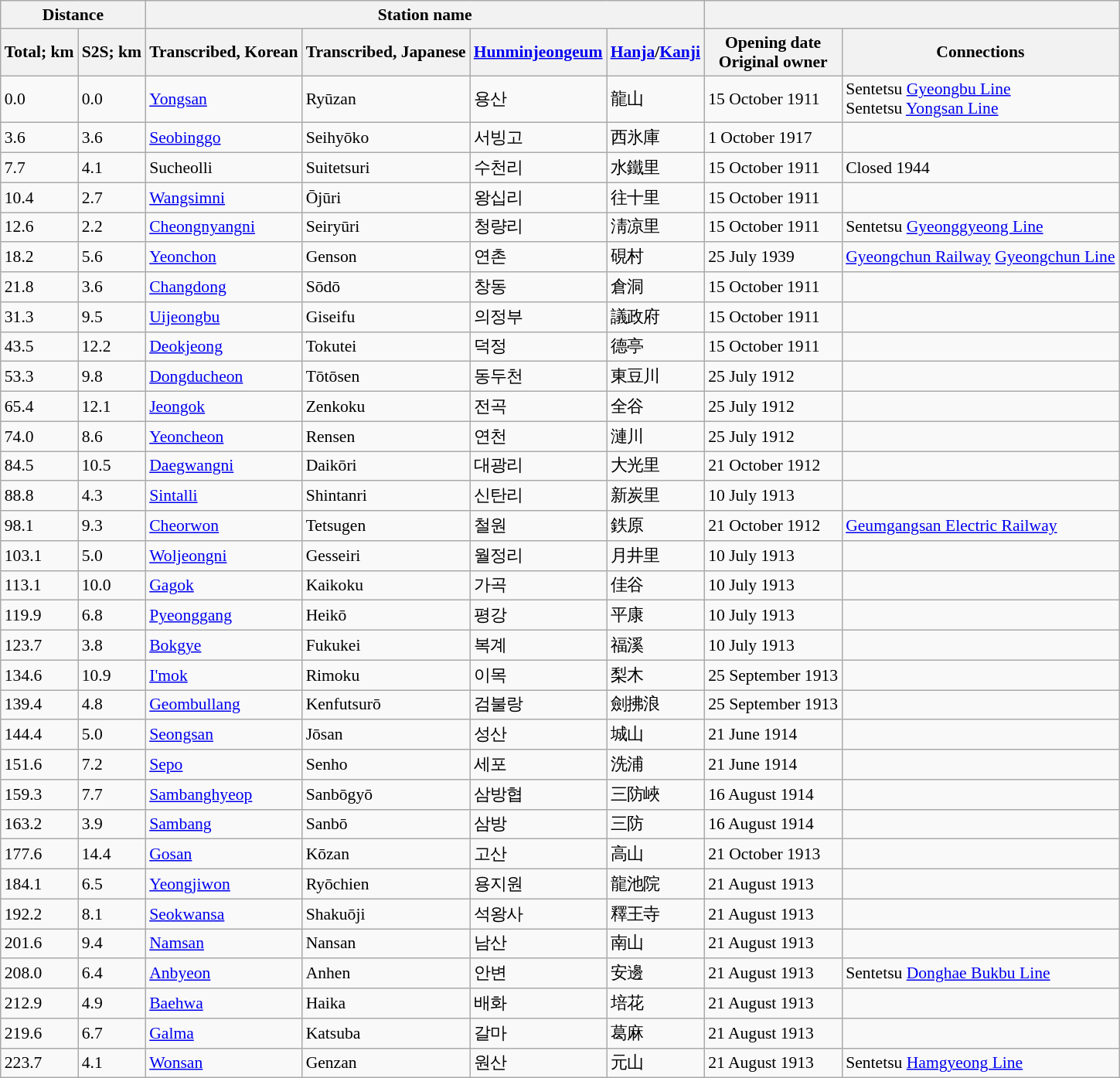<table class="wikitable" style="font-size:90%;">
<tr>
<th colspan="2">Distance</th>
<th colspan="4">Station name</th>
<th colspan="2"></th>
</tr>
<tr>
<th>Total; km</th>
<th>S2S; km</th>
<th>Transcribed, Korean</th>
<th>Transcribed, Japanese</th>
<th><a href='#'>Hunminjeongeum</a></th>
<th><a href='#'>Hanja</a>/<a href='#'>Kanji</a></th>
<th>Opening date<br>Original owner</th>
<th>Connections</th>
</tr>
<tr>
<td>0.0</td>
<td>0.0</td>
<td><a href='#'>Yongsan</a></td>
<td>Ryūzan</td>
<td>용산</td>
<td>龍山</td>
<td>15 October 1911</td>
<td>Sentetsu <a href='#'>Gyeongbu Line</a><br>Sentetsu <a href='#'>Yongsan Line</a></td>
</tr>
<tr>
<td>3.6</td>
<td>3.6</td>
<td><a href='#'>Seobinggo</a></td>
<td>Seihyōko</td>
<td>서빙고</td>
<td>西氷庫</td>
<td>1 October 1917</td>
<td></td>
</tr>
<tr>
<td>7.7</td>
<td>4.1</td>
<td>Sucheolli</td>
<td>Suitetsuri</td>
<td>수천리</td>
<td>水鐵里</td>
<td>15 October 1911</td>
<td>Closed 1944</td>
</tr>
<tr>
<td>10.4</td>
<td>2.7</td>
<td><a href='#'>Wangsimni</a></td>
<td>Ōjūri</td>
<td>왕십리</td>
<td>往十里</td>
<td>15 October 1911</td>
<td></td>
</tr>
<tr>
<td>12.6</td>
<td>2.2</td>
<td><a href='#'>Cheongnyangni</a></td>
<td>Seiryūri</td>
<td>청량리</td>
<td>淸凉里</td>
<td>15 October 1911</td>
<td>Sentetsu <a href='#'>Gyeonggyeong Line</a></td>
</tr>
<tr>
<td>18.2</td>
<td>5.6</td>
<td><a href='#'>Yeonchon</a></td>
<td>Genson</td>
<td>연촌</td>
<td>硯村</td>
<td>25 July 1939</td>
<td><a href='#'>Gyeongchun Railway</a> <a href='#'>Gyeongchun Line</a></td>
</tr>
<tr>
<td>21.8</td>
<td>3.6</td>
<td><a href='#'>Changdong</a></td>
<td>Sōdō</td>
<td>창동</td>
<td>倉洞</td>
<td>15 October 1911</td>
<td></td>
</tr>
<tr>
<td>31.3</td>
<td>9.5</td>
<td><a href='#'>Uijeongbu</a></td>
<td>Giseifu</td>
<td>의정부</td>
<td>議政府</td>
<td>15 October 1911</td>
<td></td>
</tr>
<tr>
<td>43.5</td>
<td>12.2</td>
<td><a href='#'>Deokjeong</a></td>
<td>Tokutei</td>
<td>덕정</td>
<td>德亭</td>
<td>15 October 1911</td>
<td></td>
</tr>
<tr>
<td>53.3</td>
<td>9.8</td>
<td><a href='#'>Dongducheon</a></td>
<td>Tōtōsen</td>
<td>동두천</td>
<td>東豆川</td>
<td>25 July 1912</td>
<td></td>
</tr>
<tr>
<td>65.4</td>
<td>12.1</td>
<td><a href='#'>Jeongok</a></td>
<td>Zenkoku</td>
<td>전곡</td>
<td>全谷</td>
<td>25 July 1912</td>
<td></td>
</tr>
<tr>
<td>74.0</td>
<td>8.6</td>
<td><a href='#'>Yeoncheon</a></td>
<td>Rensen</td>
<td>연천</td>
<td>漣川</td>
<td>25 July 1912</td>
<td></td>
</tr>
<tr>
<td>84.5</td>
<td>10.5</td>
<td><a href='#'>Daegwangni</a></td>
<td>Daikōri</td>
<td>대광리</td>
<td>大光里</td>
<td>21 October 1912</td>
<td></td>
</tr>
<tr>
<td>88.8</td>
<td>4.3</td>
<td><a href='#'>Sintalli</a></td>
<td>Shintanri</td>
<td>신탄리</td>
<td>新炭里</td>
<td>10 July 1913</td>
<td></td>
</tr>
<tr>
<td>98.1</td>
<td>9.3</td>
<td><a href='#'>Cheorwon</a></td>
<td>Tetsugen</td>
<td>철원</td>
<td>鉄原</td>
<td>21 October 1912</td>
<td><a href='#'>Geumgangsan Electric Railway</a></td>
</tr>
<tr>
<td>103.1</td>
<td>5.0</td>
<td><a href='#'>Woljeongni</a></td>
<td>Gesseiri</td>
<td>월정리</td>
<td>月井里</td>
<td>10 July 1913</td>
<td></td>
</tr>
<tr>
<td>113.1</td>
<td>10.0</td>
<td><a href='#'>Gagok</a></td>
<td>Kaikoku</td>
<td>가곡</td>
<td>佳谷</td>
<td>10 July 1913</td>
<td></td>
</tr>
<tr>
<td>119.9</td>
<td>6.8</td>
<td><a href='#'>Pyeonggang</a></td>
<td>Heikō</td>
<td>평강</td>
<td>平康</td>
<td>10 July 1913</td>
<td></td>
</tr>
<tr>
<td>123.7</td>
<td>3.8</td>
<td><a href='#'>Bokgye</a></td>
<td>Fukukei</td>
<td>복계</td>
<td>福溪</td>
<td>10 July 1913</td>
<td></td>
</tr>
<tr>
<td>134.6</td>
<td>10.9</td>
<td><a href='#'>I'mok</a></td>
<td>Rimoku</td>
<td>이목</td>
<td>梨木</td>
<td>25 September 1913</td>
<td></td>
</tr>
<tr>
<td>139.4</td>
<td>4.8</td>
<td><a href='#'>Geombullang</a></td>
<td>Kenfutsurō</td>
<td>검불랑</td>
<td>劍拂浪</td>
<td>25 September 1913</td>
<td></td>
</tr>
<tr>
<td>144.4</td>
<td>5.0</td>
<td><a href='#'>Seongsan</a></td>
<td>Jōsan</td>
<td>성산</td>
<td>城山</td>
<td>21 June 1914</td>
<td></td>
</tr>
<tr>
<td>151.6</td>
<td>7.2</td>
<td><a href='#'>Sepo</a></td>
<td>Senho</td>
<td>세포</td>
<td>洗浦</td>
<td>21 June 1914</td>
<td></td>
</tr>
<tr>
<td>159.3</td>
<td>7.7</td>
<td><a href='#'>Sambanghyeop</a></td>
<td>Sanbōgyō</td>
<td>삼방협</td>
<td>三防峽</td>
<td>16 August 1914</td>
<td></td>
</tr>
<tr>
<td>163.2</td>
<td>3.9</td>
<td><a href='#'>Sambang</a></td>
<td>Sanbō</td>
<td>삼방</td>
<td>三防</td>
<td>16 August 1914</td>
<td></td>
</tr>
<tr>
<td>177.6</td>
<td>14.4</td>
<td><a href='#'>Gosan</a></td>
<td>Kōzan</td>
<td>고산</td>
<td>高山</td>
<td>21 October 1913</td>
<td></td>
</tr>
<tr>
<td>184.1</td>
<td>6.5</td>
<td><a href='#'>Yeongjiwon</a></td>
<td>Ryōchien</td>
<td>용지원</td>
<td>龍池院</td>
<td>21 August 1913</td>
<td></td>
</tr>
<tr>
<td>192.2</td>
<td>8.1</td>
<td><a href='#'>Seokwansa</a></td>
<td>Shakuōji</td>
<td>석왕사</td>
<td>釋王寺</td>
<td>21 August 1913</td>
<td></td>
</tr>
<tr>
<td>201.6</td>
<td>9.4</td>
<td><a href='#'>Namsan</a></td>
<td>Nansan</td>
<td>남산</td>
<td>南山</td>
<td>21 August 1913</td>
<td></td>
</tr>
<tr>
<td>208.0</td>
<td>6.4</td>
<td><a href='#'>Anbyeon</a></td>
<td>Anhen</td>
<td>안변</td>
<td>安邊</td>
<td>21 August 1913</td>
<td>Sentetsu <a href='#'>Donghae Bukbu Line</a></td>
</tr>
<tr>
<td>212.9</td>
<td>4.9</td>
<td><a href='#'>Baehwa</a></td>
<td>Haika</td>
<td>배화</td>
<td>培花</td>
<td>21 August 1913</td>
<td></td>
</tr>
<tr>
<td>219.6</td>
<td>6.7</td>
<td><a href='#'>Galma</a></td>
<td>Katsuba</td>
<td>갈마</td>
<td>葛麻</td>
<td>21 August 1913</td>
<td></td>
</tr>
<tr>
<td>223.7</td>
<td>4.1</td>
<td><a href='#'>Wonsan</a></td>
<td>Genzan</td>
<td>원산</td>
<td>元山</td>
<td>21 August 1913</td>
<td>Sentetsu <a href='#'>Hamgyeong Line</a></td>
</tr>
</table>
